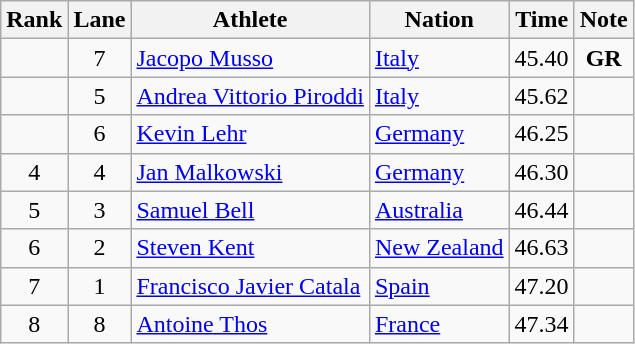<table class="wikitable sortable" style="text-align:center">
<tr>
<th>Rank</th>
<th>Lane</th>
<th>Athlete</th>
<th>Nation</th>
<th>Time</th>
<th>Note</th>
</tr>
<tr>
<td></td>
<td>7</td>
<td align=left><a href='#'>Jacopo Musso</a></td>
<td align=left> <a href='#'>Italy</a></td>
<td>45.40</td>
<td><strong>GR</strong></td>
</tr>
<tr>
<td></td>
<td>5</td>
<td align=left><a href='#'>Andrea Vittorio Piroddi</a></td>
<td align=left> <a href='#'>Italy</a></td>
<td>45.62</td>
<td></td>
</tr>
<tr>
<td></td>
<td>6</td>
<td align=left><a href='#'>Kevin Lehr</a></td>
<td align=left> <a href='#'>Germany</a></td>
<td>46.25</td>
<td></td>
</tr>
<tr>
<td>4</td>
<td>4</td>
<td align=left><a href='#'>Jan Malkowski</a></td>
<td align=left> <a href='#'>Germany</a></td>
<td>46.30</td>
<td></td>
</tr>
<tr>
<td>5</td>
<td>3</td>
<td align=left><a href='#'>Samuel Bell</a></td>
<td align=left> <a href='#'>Australia</a></td>
<td>46.44</td>
<td></td>
</tr>
<tr>
<td>6</td>
<td>2</td>
<td align=left><a href='#'>Steven Kent</a></td>
<td align=left> <a href='#'>New Zealand</a></td>
<td>46.63</td>
<td></td>
</tr>
<tr>
<td>7</td>
<td>1</td>
<td align=left><a href='#'>Francisco Javier Catala</a></td>
<td align=left> <a href='#'>Spain</a></td>
<td>47.20</td>
<td></td>
</tr>
<tr>
<td>8</td>
<td>8</td>
<td align=left><a href='#'>Antoine Thos</a></td>
<td align=left> <a href='#'>France</a></td>
<td>47.34</td>
<td></td>
</tr>
</table>
